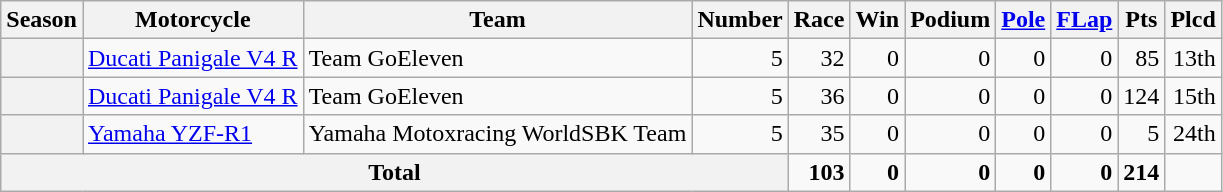<table class="wikitable" style="text-align:right;">
<tr>
<th>Season</th>
<th>Motorcycle</th>
<th>Team</th>
<th>Number</th>
<th>Race</th>
<th>Win</th>
<th>Podium</th>
<th><a href='#'>Pole</a></th>
<th><a href='#'>FLap</a></th>
<th>Pts</th>
<th>Plcd</th>
</tr>
<tr>
<th></th>
<td style="text-align:left;"><a href='#'>Ducati Panigale V4 R</a></td>
<td style="text-align:left;">Team GoEleven</td>
<td>5</td>
<td>32</td>
<td>0</td>
<td>0</td>
<td>0</td>
<td>0</td>
<td>85</td>
<td>13th</td>
</tr>
<tr>
<th></th>
<td style="text-align:left;"><a href='#'>Ducati Panigale V4 R</a></td>
<td style="text-align:left;">Team GoEleven</td>
<td>5</td>
<td>36</td>
<td>0</td>
<td>0</td>
<td>0</td>
<td>0</td>
<td>124</td>
<td>15th</td>
</tr>
<tr>
<th></th>
<td style="text-align:left;"><a href='#'>Yamaha YZF-R1</a></td>
<td style="text-align:left;">Yamaha Motoxracing WorldSBK Team</td>
<td>5</td>
<td>35</td>
<td>0</td>
<td>0</td>
<td>0</td>
<td>0</td>
<td>5</td>
<td>24th</td>
</tr>
<tr>
<th colspan="4">Total</th>
<td><strong>103</strong></td>
<td><strong>0</strong></td>
<td><strong>0</strong></td>
<td><strong>0</strong></td>
<td><strong>0</strong></td>
<td><strong>214</strong></td>
<td></td>
</tr>
</table>
